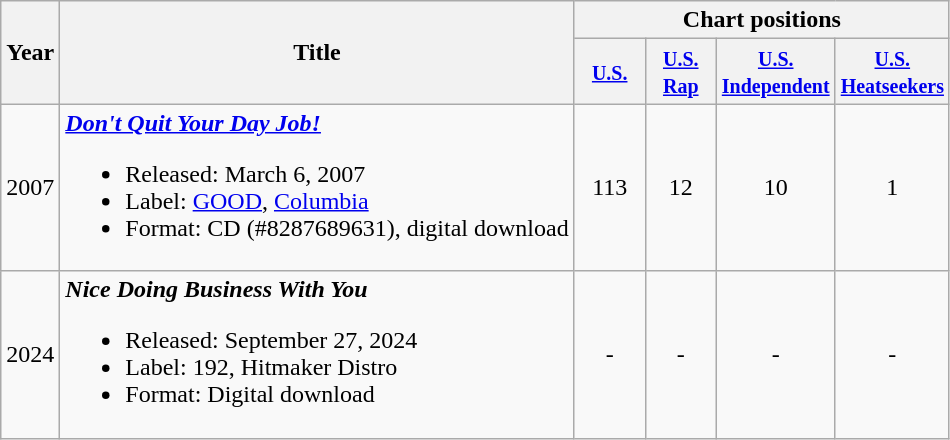<table class="wikitable">
<tr>
<th rowspan="2">Year</th>
<th rowspan="2">Title</th>
<th colspan="4">Chart positions</th>
</tr>
<tr>
<th width=40><small><a href='#'>U.S.</a></small></th>
<th width="40"><small><a href='#'>U.S. Rap</a></small></th>
<th width="40"><small><a href='#'>U.S. Independent</a></small></th>
<th width=40><small><a href='#'>U.S. Heatseekers</a></small></th>
</tr>
<tr>
<td>2007</td>
<td><strong><em><a href='#'>Don't Quit Your Day Job!</a></em></strong><br><ul><li>Released: March 6, 2007</li><li>Label: <a href='#'>GOOD</a>, <a href='#'>Columbia</a></li><li>Format: CD (#8287689631), digital download</li></ul></td>
<td align=center>113</td>
<td align=center>12</td>
<td align=center>10</td>
<td align=center>1</td>
</tr>
<tr>
<td>2024</td>
<td><strong><em> Nice Doing Business With You</em></strong><br><ul><li>Released: September 27, 2024</li><li>Label: 192, Hitmaker Distro</li><li>Format: Digital download</li></ul></td>
<td align=center>-</td>
<td align=center>-</td>
<td align=center>-</td>
<td align=center>-</td>
</tr>
</table>
